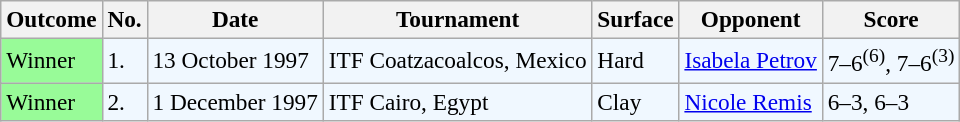<table class="sortable wikitable" style=font-size:97%>
<tr>
<th>Outcome</th>
<th>No.</th>
<th>Date</th>
<th>Tournament</th>
<th>Surface</th>
<th>Opponent</th>
<th class="unsortable">Score</th>
</tr>
<tr style="background:#f0f8ff;">
<td bgcolor="98FB98">Winner</td>
<td>1.</td>
<td>13 October 1997</td>
<td>ITF Coatzacoalcos, Mexico</td>
<td>Hard</td>
<td> <a href='#'>Isabela Petrov</a></td>
<td>7–6<sup>(6)</sup>, 7–6<sup>(3)</sup></td>
</tr>
<tr style="background:#f0f8ff;">
<td bgcolor="98FB98">Winner</td>
<td>2.</td>
<td>1 December 1997</td>
<td>ITF Cairo, Egypt</td>
<td>Clay</td>
<td> <a href='#'>Nicole Remis</a></td>
<td>6–3, 6–3</td>
</tr>
</table>
